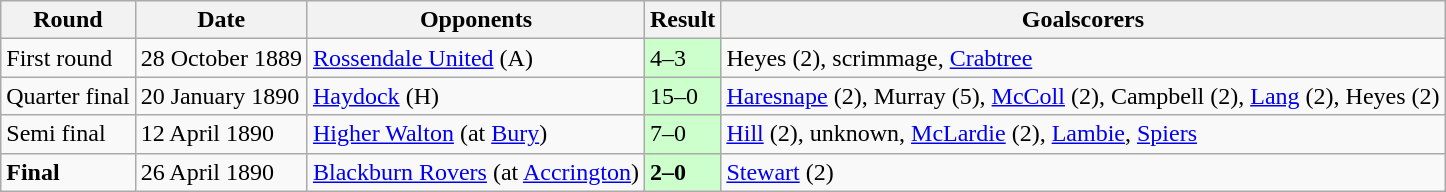<table class="wikitable">
<tr>
<th>Round</th>
<th>Date</th>
<th>Opponents</th>
<th>Result</th>
<th>Goalscorers</th>
</tr>
<tr>
<td>First round</td>
<td>28 October 1889</td>
<td><a href='#'>Rossendale United</a> (A)</td>
<td bgcolor="ccffcc">4–3</td>
<td>Heyes (2), scrimmage, <a href='#'>Crabtree</a></td>
</tr>
<tr>
<td>Quarter final</td>
<td>20 January 1890</td>
<td><a href='#'>Haydock</a> (H)</td>
<td bgcolor="ccffcc">15–0</td>
<td><a href='#'>Haresnape</a> (2), Murray (5), <a href='#'>McColl</a> (2), Campbell (2), <a href='#'>Lang</a> (2), Heyes (2)</td>
</tr>
<tr>
<td>Semi final</td>
<td>12 April 1890</td>
<td><a href='#'>Higher Walton</a> (at <a href='#'>Bury</a>)</td>
<td bgcolor="ccffcc">7–0</td>
<td><a href='#'>Hill</a> (2), unknown, <a href='#'>McLardie</a> (2), <a href='#'>Lambie</a>, <a href='#'>Spiers</a></td>
</tr>
<tr>
<td><strong>Final</strong></td>
<td>26 April 1890</td>
<td><a href='#'>Blackburn Rovers</a> (at <a href='#'>Accrington</a>)</td>
<td bgcolor="ccffcc"><strong>2–0</strong></td>
<td><a href='#'>Stewart</a> (2)</td>
</tr>
</table>
